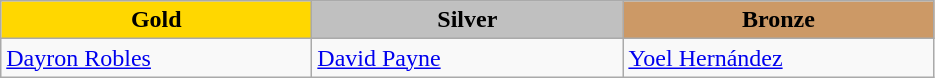<table class="wikitable" style="text-align:left">
<tr align="center">
<td width=200 bgcolor=gold><strong>Gold</strong></td>
<td width=200 bgcolor=silver><strong>Silver</strong></td>
<td width=200 bgcolor=CC9966><strong>Bronze</strong></td>
</tr>
<tr>
<td><a href='#'>Dayron Robles</a><br><em></em></td>
<td><a href='#'>David Payne</a><br><em></em></td>
<td><a href='#'>Yoel Hernández</a><br><em></em></td>
</tr>
</table>
